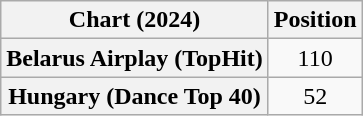<table class="wikitable plainrowheaders" style="text-align:center">
<tr>
<th scope="col">Chart (2024)</th>
<th scope="col">Position</th>
</tr>
<tr>
<th scope="row">Belarus Airplay (TopHit)</th>
<td>110</td>
</tr>
<tr>
<th scope="row">Hungary (Dance Top 40)</th>
<td>52</td>
</tr>
</table>
